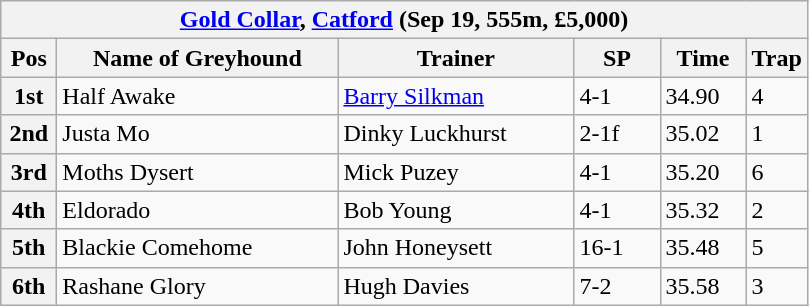<table class="wikitable">
<tr>
<th colspan="6"><a href='#'>Gold Collar</a>, <a href='#'>Catford</a> (Sep 19, 555m, £5,000)</th>
</tr>
<tr>
<th width=30>Pos</th>
<th width=180>Name of Greyhound</th>
<th width=150>Trainer</th>
<th width=50>SP</th>
<th width=50>Time</th>
<th width=30>Trap</th>
</tr>
<tr>
<th>1st</th>
<td>Half Awake</td>
<td><a href='#'>Barry Silkman</a></td>
<td>4-1</td>
<td>34.90</td>
<td>4</td>
</tr>
<tr>
<th>2nd</th>
<td>Justa Mo</td>
<td>Dinky Luckhurst</td>
<td>2-1f</td>
<td>35.02</td>
<td>1</td>
</tr>
<tr>
<th>3rd</th>
<td>Moths Dysert</td>
<td>Mick Puzey</td>
<td>4-1</td>
<td>35.20</td>
<td>6</td>
</tr>
<tr>
<th>4th</th>
<td>Eldorado</td>
<td>Bob Young</td>
<td>4-1</td>
<td>35.32</td>
<td>2</td>
</tr>
<tr>
<th>5th</th>
<td>Blackie Comehome</td>
<td>John Honeysett</td>
<td>16-1</td>
<td>35.48</td>
<td>5</td>
</tr>
<tr>
<th>6th</th>
<td>Rashane Glory</td>
<td>Hugh Davies</td>
<td>7-2</td>
<td>35.58</td>
<td>3</td>
</tr>
</table>
